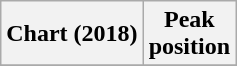<table class="wikitable plainrowheaders" style="text-align:center">
<tr>
<th>Chart (2018)</th>
<th>Peak<br>position</th>
</tr>
<tr>
</tr>
</table>
